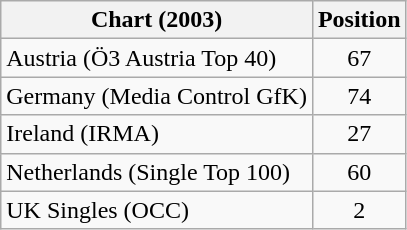<table class="wikitable sortable">
<tr>
<th>Chart (2003)</th>
<th>Position</th>
</tr>
<tr>
<td>Austria (Ö3 Austria Top 40)</td>
<td align="center">67</td>
</tr>
<tr>
<td>Germany (Media Control GfK)</td>
<td align="center">74</td>
</tr>
<tr>
<td>Ireland (IRMA)</td>
<td align="center">27</td>
</tr>
<tr>
<td>Netherlands (Single Top 100)</td>
<td align="center">60</td>
</tr>
<tr>
<td>UK Singles (OCC)</td>
<td align="center">2</td>
</tr>
</table>
